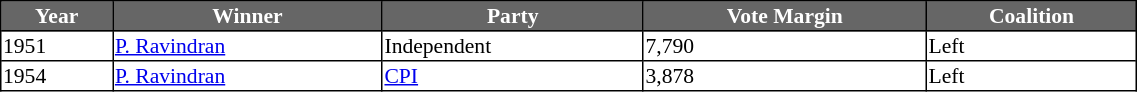<table width="60%" cellpadding="1" cellspacing="0" border="1" style="border-collapse: collapse; border: 1px #000000 solid; font-size: 0.9em; font-family: verdana" style="font-size: 94%;">
<tr>
<th style="background-color:#666666; color:white">Year</th>
<th style="background-color:#666666; color:white">Winner</th>
<th style="background-color:#666666; color:white">Party</th>
<th style="background-color:#666666; color:white">Vote Margin</th>
<th style="background-color:#666666; color:white">Coalition</th>
</tr>
<tr --->
<td>1951</td>
<td><a href='#'>P. Ravindran</a></td>
<td>Independent</td>
<td>7,790</td>
<td>Left</td>
</tr>
<tr --->
<td>1954</td>
<td><a href='#'>P. Ravindran</a></td>
<td><a href='#'>CPI</a></td>
<td>3,878</td>
<td>Left</td>
</tr>
</table>
